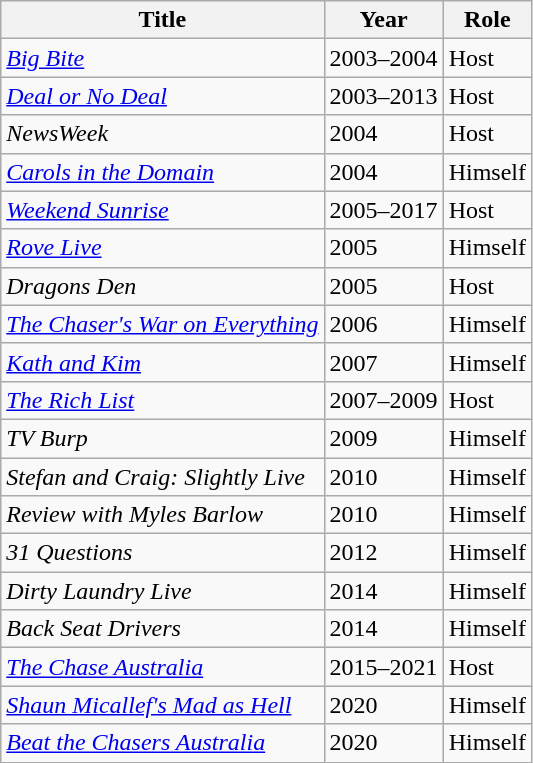<table class="wikitable">
<tr>
<th>Title</th>
<th>Year</th>
<th>Role</th>
</tr>
<tr>
<td><em><a href='#'>Big Bite</a></em></td>
<td>2003–2004</td>
<td>Host</td>
</tr>
<tr>
<td><em><a href='#'>Deal or No Deal</a></em></td>
<td>2003–2013</td>
<td>Host</td>
</tr>
<tr>
<td><em>NewsWeek</em></td>
<td>2004</td>
<td>Host</td>
</tr>
<tr>
<td><em><a href='#'>Carols in the Domain</a></em></td>
<td>2004</td>
<td>Himself</td>
</tr>
<tr>
<td><em><a href='#'>Weekend Sunrise</a></em></td>
<td>2005–2017</td>
<td>Host</td>
</tr>
<tr>
<td><em><a href='#'>Rove Live</a></em></td>
<td>2005</td>
<td>Himself</td>
</tr>
<tr>
<td><em>Dragons Den</em></td>
<td>2005</td>
<td>Host</td>
</tr>
<tr>
<td><em><a href='#'>The Chaser's War on Everything</a></em></td>
<td>2006</td>
<td>Himself</td>
</tr>
<tr>
<td><em><a href='#'>Kath and Kim</a></em></td>
<td>2007</td>
<td>Himself</td>
</tr>
<tr>
<td><em><a href='#'>The Rich List</a></em></td>
<td>2007–2009</td>
<td>Host</td>
</tr>
<tr>
<td><em>TV Burp</em></td>
<td>2009</td>
<td>Himself</td>
</tr>
<tr>
<td><em>Stefan and Craig: Slightly Live</em></td>
<td>2010</td>
<td>Himself</td>
</tr>
<tr>
<td><em>Review with Myles Barlow</em></td>
<td>2010</td>
<td>Himself</td>
</tr>
<tr>
<td><em>31 Questions</em></td>
<td>2012</td>
<td>Himself</td>
</tr>
<tr>
<td><em>Dirty Laundry Live</em></td>
<td>2014</td>
<td>Himself</td>
</tr>
<tr>
<td><em>Back Seat Drivers</em></td>
<td>2014</td>
<td>Himself</td>
</tr>
<tr>
<td><em><a href='#'>The Chase Australia</a></em></td>
<td>2015–2021</td>
<td>Host</td>
</tr>
<tr>
<td><em><a href='#'>Shaun Micallef's Mad as Hell</a></em></td>
<td>2020</td>
<td>Himself</td>
</tr>
<tr>
<td><em><a href='#'>Beat the Chasers Australia</a></em></td>
<td>2020</td>
<td>Himself</td>
</tr>
</table>
